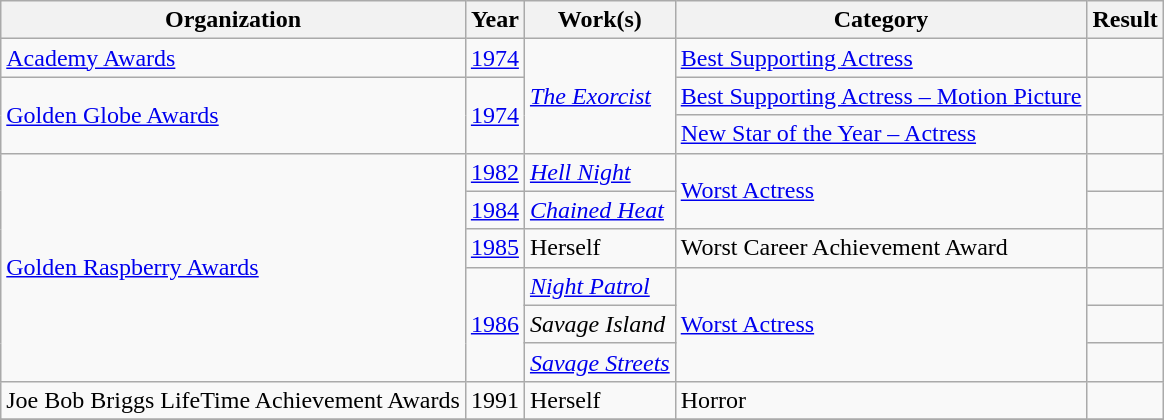<table class="wikitable plainrowheaders sortable" style="margin-right: 0;">
<tr>
<th scope="col">Organization</th>
<th scope="col">Year</th>
<th scope="col">Work(s)</th>
<th scope="col">Category</th>
<th scope="col">Result</th>
</tr>
<tr>
<td><a href='#'>Academy Awards</a></td>
<td><a href='#'>1974</a></td>
<td rowspan="3"><em><a href='#'>The Exorcist</a></em></td>
<td><a href='#'>Best Supporting Actress</a></td>
<td></td>
</tr>
<tr>
<td rowspan="2"><a href='#'>Golden Globe Awards</a></td>
<td rowspan="2"><a href='#'>1974</a></td>
<td><a href='#'>Best Supporting Actress – Motion Picture</a></td>
<td></td>
</tr>
<tr>
<td><a href='#'>New Star of the Year – Actress</a></td>
<td></td>
</tr>
<tr>
<td rowspan="6"><a href='#'>Golden Raspberry Awards</a></td>
<td><a href='#'>1982</a></td>
<td><em><a href='#'>Hell Night</a></em></td>
<td rowspan="2"><a href='#'>Worst Actress</a></td>
<td></td>
</tr>
<tr>
<td><a href='#'>1984</a></td>
<td><em><a href='#'>Chained Heat</a></em></td>
<td></td>
</tr>
<tr>
<td><a href='#'>1985</a></td>
<td>Herself</td>
<td>Worst Career Achievement Award</td>
<td></td>
</tr>
<tr>
<td rowspan="3"><a href='#'>1986</a></td>
<td><em><a href='#'>Night Patrol</a></em></td>
<td rowspan="3"><a href='#'>Worst Actress</a></td>
<td></td>
</tr>
<tr>
<td><em>Savage Island</em></td>
<td></td>
</tr>
<tr>
<td><em><a href='#'>Savage Streets</a></em></td>
<td></td>
</tr>
<tr>
<td>Joe Bob Briggs LifeTime Achievement Awards</td>
<td>1991</td>
<td>Herself</td>
<td>Horror</td>
<td></td>
</tr>
<tr>
</tr>
</table>
